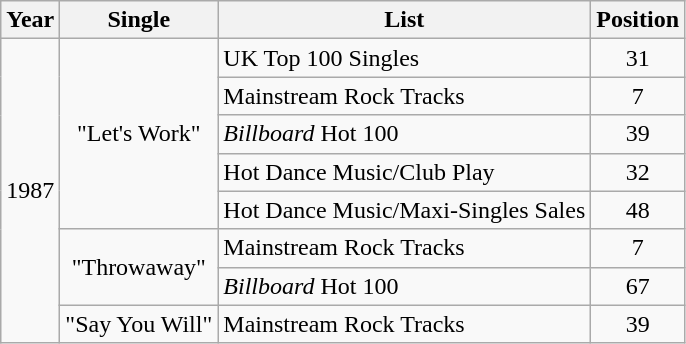<table class="wikitable sortable plainrowheaders" style="text-align:center">
<tr>
<th scope="col">Year</th>
<th scope="col">Single</th>
<th scope="col">List</th>
<th scope="col">Position</th>
</tr>
<tr>
<td rowspan=8>1987</td>
<td rowspan=5>"Let's Work"</td>
<td text align="left">UK Top 100 Singles</td>
<td>31</td>
</tr>
<tr>
<td text align="left">Mainstream Rock Tracks</td>
<td>7</td>
</tr>
<tr>
<td text align="left"><em>Billboard</em> Hot 100</td>
<td>39</td>
</tr>
<tr>
<td text align="left">Hot Dance Music/Club Play</td>
<td>32</td>
</tr>
<tr>
<td text align="left">Hot Dance Music/Maxi-Singles Sales</td>
<td>48</td>
</tr>
<tr>
<td rowspan=2>"Throwaway"</td>
<td text align="left">Mainstream Rock Tracks</td>
<td>7</td>
</tr>
<tr>
<td text align="left"><em>Billboard</em> Hot 100</td>
<td>67</td>
</tr>
<tr>
<td>"Say You Will"</td>
<td text align="left">Mainstream Rock Tracks</td>
<td>39</td>
</tr>
</table>
